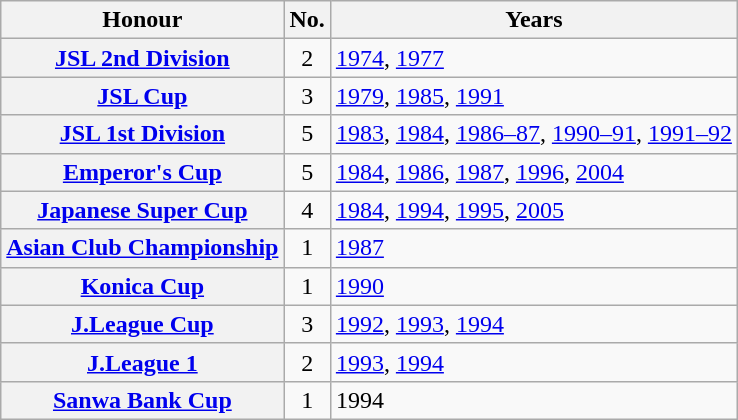<table class="wikitable plainrowheaders">
<tr>
<th scope=col>Honour</th>
<th scope=col>No.</th>
<th scope=col>Years</th>
</tr>
<tr>
<th scope=row><a href='#'>JSL 2nd Division</a></th>
<td align="center">2</td>
<td><a href='#'>1974</a>, <a href='#'>1977</a></td>
</tr>
<tr>
<th scope=row><a href='#'>JSL Cup</a></th>
<td align="center">3</td>
<td><a href='#'>1979</a>, <a href='#'>1985</a>, <a href='#'>1991</a></td>
</tr>
<tr>
<th scope=row><a href='#'>JSL 1st Division</a></th>
<td align="center">5</td>
<td><a href='#'>1983</a>, <a href='#'>1984</a>, <a href='#'>1986–87</a>, <a href='#'>1990–91</a>, <a href='#'>1991–92</a></td>
</tr>
<tr>
<th scope=row><a href='#'>Emperor's Cup</a></th>
<td align="center">5</td>
<td><a href='#'>1984</a>, <a href='#'>1986</a>, <a href='#'>1987</a>, <a href='#'>1996</a>, <a href='#'>2004</a></td>
</tr>
<tr>
<th scope=row><a href='#'>Japanese Super Cup</a></th>
<td align="center">4</td>
<td><a href='#'>1984</a>, <a href='#'>1994</a>, <a href='#'>1995</a>, <a href='#'>2005</a></td>
</tr>
<tr>
<th scope=row><a href='#'>Asian Club Championship</a></th>
<td align="center">1</td>
<td><a href='#'>1987</a></td>
</tr>
<tr>
<th scope=row><a href='#'>Konica Cup</a></th>
<td align="center">1</td>
<td><a href='#'>1990</a></td>
</tr>
<tr>
<th scope=row><a href='#'>J.League Cup</a></th>
<td align="center">3</td>
<td><a href='#'>1992</a>, <a href='#'>1993</a>, <a href='#'>1994</a></td>
</tr>
<tr>
<th scope=row><a href='#'>J.League 1</a></th>
<td align="center">2</td>
<td><a href='#'>1993</a>, <a href='#'>1994</a></td>
</tr>
<tr>
<th scope=row><a href='#'>Sanwa Bank Cup</a></th>
<td align="center">1</td>
<td>1994</td>
</tr>
</table>
